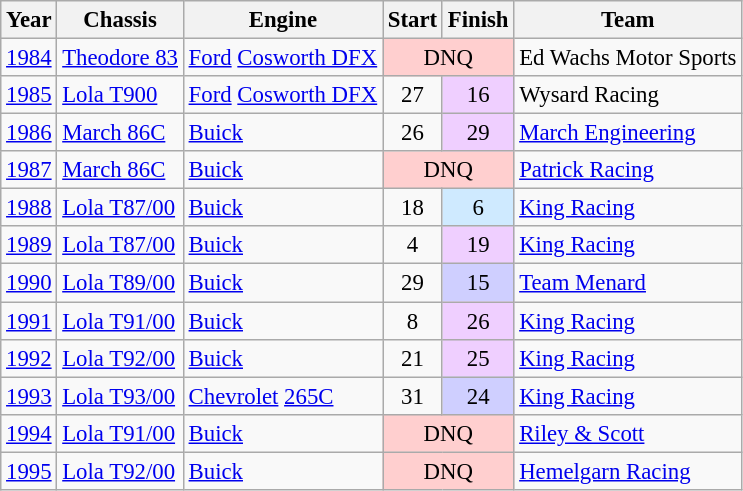<table class="wikitable" style="font-size: 95%;">
<tr>
<th>Year</th>
<th>Chassis</th>
<th>Engine</th>
<th>Start</th>
<th>Finish</th>
<th>Team</th>
</tr>
<tr>
<td><a href='#'>1984</a></td>
<td><a href='#'>Theodore 83</a></td>
<td><a href='#'>Ford</a> <a href='#'>Cosworth DFX</a></td>
<td colspan=2 align=center style="background:#FFCFCF;">DNQ</td>
<td>Ed Wachs Motor Sports</td>
</tr>
<tr>
<td><a href='#'>1985</a></td>
<td><a href='#'>Lola T900</a></td>
<td><a href='#'>Ford</a> <a href='#'>Cosworth DFX</a></td>
<td align=center>27</td>
<td align=center style="background:#EFCFFF;">16</td>
<td>Wysard Racing</td>
</tr>
<tr>
<td><a href='#'>1986</a></td>
<td><a href='#'>March 86C</a></td>
<td><a href='#'>Buick</a></td>
<td align=center>26</td>
<td align=center style="background:#EFCFFF;">29</td>
<td><a href='#'>March Engineering</a></td>
</tr>
<tr>
<td><a href='#'>1987</a></td>
<td><a href='#'>March 86C</a></td>
<td><a href='#'>Buick</a></td>
<td colspan=2 align=center style="background:#FFCFCF;">DNQ</td>
<td><a href='#'>Patrick Racing</a></td>
</tr>
<tr>
<td><a href='#'>1988</a></td>
<td><a href='#'>Lola T87/00</a></td>
<td><a href='#'>Buick</a></td>
<td align=center>18</td>
<td align=center style="background:#CFEAFF;">6</td>
<td><a href='#'>King Racing</a></td>
</tr>
<tr>
<td><a href='#'>1989</a></td>
<td><a href='#'>Lola T87/00</a></td>
<td><a href='#'>Buick</a></td>
<td align=center>4</td>
<td align=center style="background:#EFCFFF;">19</td>
<td><a href='#'>King Racing</a></td>
</tr>
<tr>
<td><a href='#'>1990</a></td>
<td><a href='#'>Lola T89/00</a></td>
<td><a href='#'>Buick</a></td>
<td align=center>29</td>
<td align=center style="background:#CFCFFF;">15</td>
<td><a href='#'>Team Menard</a></td>
</tr>
<tr>
<td><a href='#'>1991</a></td>
<td><a href='#'>Lola T91/00</a></td>
<td><a href='#'>Buick</a></td>
<td align=center>8</td>
<td align=center style="background:#EFCFFF;">26</td>
<td><a href='#'>King Racing</a></td>
</tr>
<tr>
<td><a href='#'>1992</a></td>
<td><a href='#'>Lola T92/00</a></td>
<td><a href='#'>Buick</a></td>
<td align=center>21</td>
<td align=center style="background:#EFCFFF;">25</td>
<td><a href='#'>King Racing</a></td>
</tr>
<tr>
<td><a href='#'>1993</a></td>
<td><a href='#'>Lola T93/00</a></td>
<td><a href='#'>Chevrolet</a> <a href='#'>265C</a></td>
<td align=center>31</td>
<td align=center style="background:#CFCFFF;">24</td>
<td><a href='#'>King Racing</a></td>
</tr>
<tr>
<td><a href='#'>1994</a></td>
<td><a href='#'>Lola T91/00</a></td>
<td><a href='#'>Buick</a></td>
<td colspan=2 align=center style="background:#FFCFCF;">DNQ</td>
<td><a href='#'>Riley & Scott</a></td>
</tr>
<tr>
<td><a href='#'>1995</a></td>
<td><a href='#'>Lola T92/00</a></td>
<td><a href='#'>Buick</a></td>
<td colspan=2 align=center style="background:#FFCFCF;">DNQ</td>
<td><a href='#'>Hemelgarn Racing</a></td>
</tr>
</table>
